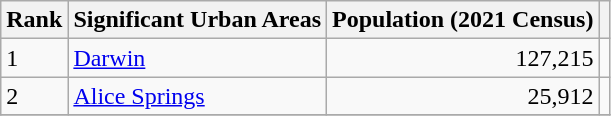<table class="wikitable sortable">
<tr>
<th>Rank</th>
<th>Significant Urban Areas</th>
<th>Population (2021 Census)</th>
<th></th>
</tr>
<tr>
<td>1</td>
<td><a href='#'>Darwin</a></td>
<td align="right">127,215</td>
<td></td>
</tr>
<tr>
<td>2</td>
<td><a href='#'>Alice Springs</a></td>
<td align="right">25,912</td>
<td></td>
</tr>
<tr>
</tr>
</table>
